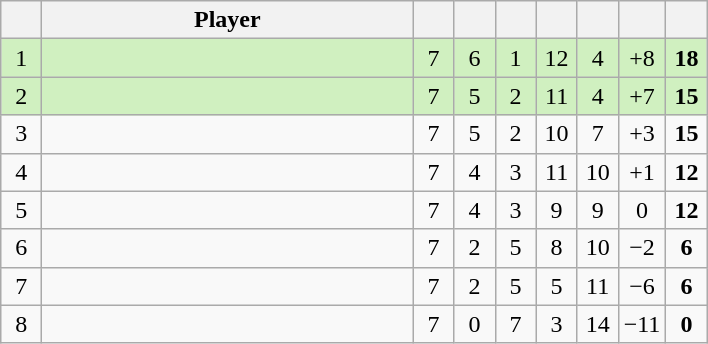<table class="wikitable" style="text-align:center; margin: 1em auto 1em auto, align:left">
<tr>
<th width=20></th>
<th width=240>Player</th>
<th width=20></th>
<th width=20></th>
<th width=20></th>
<th width=20></th>
<th width=20></th>
<th width=20></th>
<th width=20></th>
</tr>
<tr style="background:#D0F0C0;">
<td>1</td>
<td align=left></td>
<td>7</td>
<td>6</td>
<td>1</td>
<td>12</td>
<td>4</td>
<td>+8</td>
<td><strong>18</strong></td>
</tr>
<tr style="background:#D0F0C0;">
<td>2</td>
<td align=left></td>
<td>7</td>
<td>5</td>
<td>2</td>
<td>11</td>
<td>4</td>
<td>+7</td>
<td><strong>15</strong></td>
</tr>
<tr style=>
<td>3</td>
<td align=left></td>
<td>7</td>
<td>5</td>
<td>2</td>
<td>10</td>
<td>7</td>
<td>+3</td>
<td><strong>15</strong></td>
</tr>
<tr style=>
<td>4</td>
<td align=left></td>
<td>7</td>
<td>4</td>
<td>3</td>
<td>11</td>
<td>10</td>
<td>+1</td>
<td><strong>12</strong></td>
</tr>
<tr style=>
<td>5</td>
<td align=left></td>
<td>7</td>
<td>4</td>
<td>3</td>
<td>9</td>
<td>9</td>
<td>0</td>
<td><strong>12</strong></td>
</tr>
<tr style=>
<td>6</td>
<td align=left></td>
<td>7</td>
<td>2</td>
<td>5</td>
<td>8</td>
<td>10</td>
<td>−2</td>
<td><strong>6</strong></td>
</tr>
<tr style=>
<td>7</td>
<td align=left></td>
<td>7</td>
<td>2</td>
<td>5</td>
<td>5</td>
<td>11</td>
<td>−6</td>
<td><strong>6</strong></td>
</tr>
<tr style=>
<td>8</td>
<td align=left></td>
<td>7</td>
<td>0</td>
<td>7</td>
<td>3</td>
<td>14</td>
<td>−11</td>
<td><strong>0</strong></td>
</tr>
</table>
